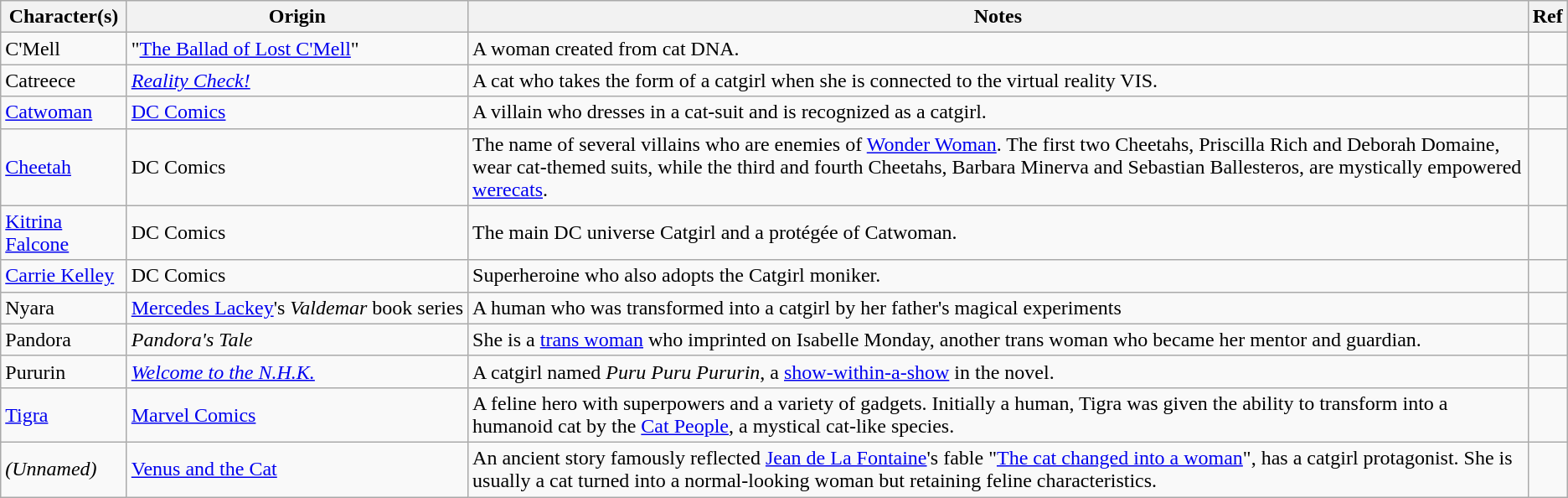<table class="wikitable sortable">
<tr>
<th>Character(s)</th>
<th>Origin</th>
<th>Notes</th>
<th>Ref</th>
</tr>
<tr>
<td>C'Mell</td>
<td nowrap>"<a href='#'>The Ballad of Lost C'Mell</a>"</td>
<td>A woman created from cat DNA.</td>
<td></td>
</tr>
<tr>
<td>Catreece</td>
<td nowrap><a href='#'><em>Reality Check!</em></a></td>
<td>A cat who takes the form of a catgirl when she is connected to the virtual reality VIS.</td>
<td></td>
</tr>
<tr>
<td><a href='#'>Catwoman</a></td>
<td nowrap><a href='#'>DC Comics</a></td>
<td>A villain who dresses in a cat-suit and is recognized as a catgirl.</td>
<td></td>
</tr>
<tr>
<td><a href='#'>Cheetah</a></td>
<td nowrap>DC Comics</td>
<td>The name of several villains who are enemies of <a href='#'>Wonder Woman</a>. The first two Cheetahs, Priscilla Rich and Deborah Domaine, wear cat-themed suits, while the third and fourth Cheetahs, Barbara Minerva and Sebastian Ballesteros, are mystically empowered <a href='#'>werecats</a>.</td>
<td></td>
</tr>
<tr>
<td><a href='#'>Kitrina Falcone</a></td>
<td nowrap>DC Comics</td>
<td>The main DC universe Catgirl and a protégée of Catwoman.</td>
<td></td>
</tr>
<tr>
<td><a href='#'>Carrie Kelley</a></td>
<td nowrap>DC Comics</td>
<td>Superheroine who also adopts the Catgirl moniker.</td>
<td></td>
</tr>
<tr>
<td>Nyara</td>
<td nowrap><a href='#'>Mercedes Lackey</a>'s <em>Valdemar</em> book series</td>
<td>A human who was transformed into a catgirl by her father's magical experiments</td>
<td></td>
</tr>
<tr>
<td>Pandora</td>
<td nowrap><em>Pandora's Tale</em></td>
<td>She is a <a href='#'>trans woman</a> who imprinted on Isabelle Monday, another trans woman who became her mentor and guardian.</td>
<td></td>
</tr>
<tr>
<td>Pururin</td>
<td nowrap><em><a href='#'>Welcome to the N.H.K.</a></em></td>
<td>A catgirl named <em>Puru Puru Pururin</em>, a <a href='#'>show-within-a-show</a> in the novel.</td>
<td></td>
</tr>
<tr>
<td><a href='#'>Tigra</a></td>
<td nowrap><a href='#'>Marvel Comics</a></td>
<td>A feline hero with superpowers and a variety of gadgets. Initially a human, Tigra was given the ability to transform into a humanoid cat by the <a href='#'>Cat People</a>, a mystical cat-like species.</td>
<td></td>
</tr>
<tr>
<td><em>(Unnamed)</em></td>
<td nowrap><a href='#'>Venus and the Cat</a></td>
<td>An ancient story famously reflected <a href='#'>Jean de La Fontaine</a>'s fable "<a href='#'>The cat changed into a woman</a>", has a catgirl protagonist. She is usually a cat turned into a normal-looking woman but retaining feline characteristics.</td>
<td></td>
</tr>
</table>
